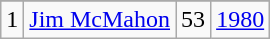<table class="wikitable">
<tr>
</tr>
<tr>
<td>1</td>
<td><a href='#'>Jim McMahon</a></td>
<td><abbr>53</abbr></td>
<td><a href='#'>1980</a></td>
</tr>
</table>
